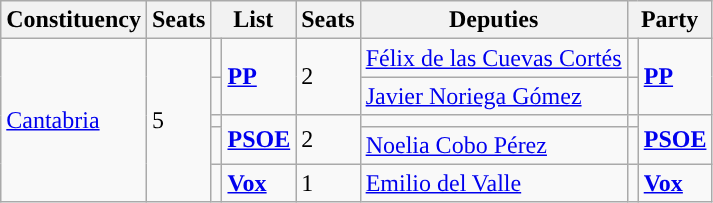<table class="wikitable sortable">
<tr>
<th>Constituency</th>
<th>Seats</th>
<th colspan="2">List</th>
<th>Seats</th>
<th>Deputies</th>
<th colspan="2">Party</th>
</tr>
<tr>
<td rowspan="5"><a href='#'>Cantabria</a></td>
<td rowspan="5">5</td>
<td></td>
<td rowspan="2"><strong><a href='#'>PP</a></strong></td>
<td rowspan="2">2</td>
<td><a href='#'>Félix de las Cuevas Cortés</a></td>
<td></td>
<td rowspan="2"><strong><a href='#'>PP</a></strong></td>
</tr>
<tr>
<td></td>
<td><a href='#'>Javier Noriega Gómez</a></td>
<td></td>
</tr>
<tr>
<td></td>
<td rowspan=2><strong><a href='#'>PSOE</a></strong></td>
<td rowspan="2">2</td>
<td></td>
<td></td>
<td rowspan="2"><strong><a href='#'>PSOE</a></strong></td>
</tr>
<tr>
<td></td>
<td><a href='#'>Noelia Cobo Pérez</a></td>
<td></td>
</tr>
<tr>
<td></td>
<td><strong><a href='#'>Vox</a></strong></td>
<td>1</td>
<td><a href='#'>Emilio del Valle</a></td>
<td></td>
<td><strong><a href='#'>Vox</a></strong></td>
</tr>
</table>
